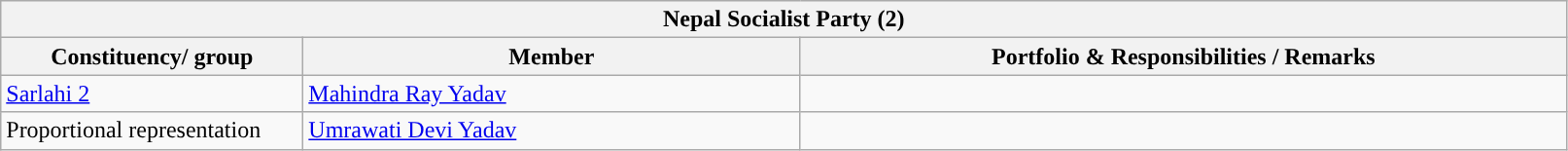<table class="wikitable sortable">
<tr>
<th colspan="3" style="width: 800pt; background:">Nepal Socialist Party (2)</th>
</tr>
<tr>
<th style="width:150pt;">Constituency/ group</th>
<th style="width:250pt;">Member</th>
<th>Portfolio & Responsibilities / Remarks</th>
</tr>
<tr>
<td><a href='#'>Sarlahi 2</a></td>
<td><a href='#'>Mahindra Ray Yadav</a></td>
<td></td>
</tr>
<tr>
<td>Proportional representation</td>
<td><a href='#'>Umrawati Devi Yadav</a></td>
<td></td>
</tr>
</table>
